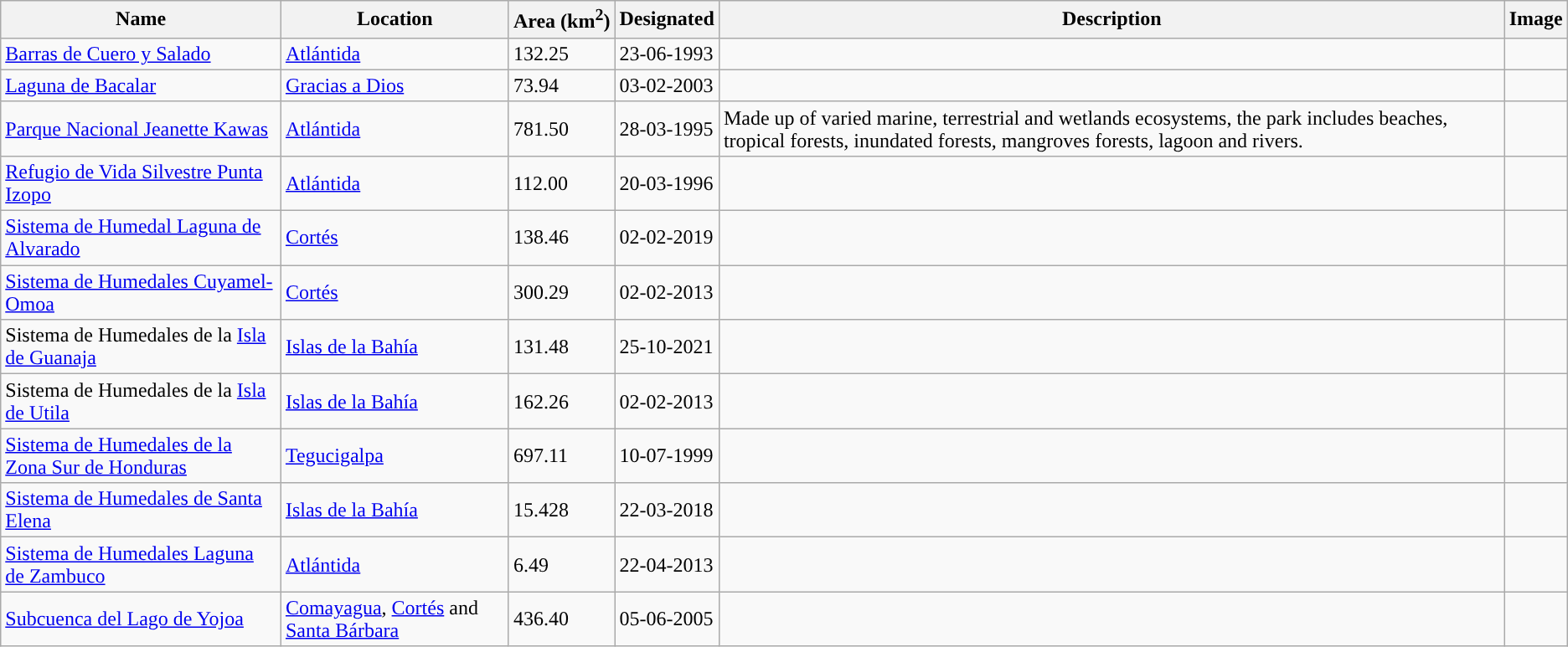<table class="wikitable sortable">
<tr>
<th style="background-color:">Name</th>
<th style="background-color:">Location</th>
<th style="background-color:">Area (km<sup>2</sup>)</th>
<th style="background-color:">Designated</th>
<th style="background-color:">Description</th>
<th style="background-color:">Image</th>
</tr>
<tr>
<td><a href='#'>Barras de Cuero y Salado</a></td>
<td><a href='#'>Atlántida</a></td>
<td>132.25</td>
<td>23-06-1993</td>
<td></td>
<td></td>
</tr>
<tr>
<td><a href='#'>Laguna de Bacalar</a></td>
<td><a href='#'>Gracias a Dios</a></td>
<td>73.94</td>
<td>03-02-2003</td>
<td></td>
<td></td>
</tr>
<tr>
<td><a href='#'>Parque Nacional Jeanette Kawas</a></td>
<td><a href='#'>Atlántida</a><br><small></small></td>
<td>781.50</td>
<td>28-03-1995</td>
<td>Made up of varied marine, terrestrial and wetlands ecosystems, the park includes beaches, tropical forests, inundated forests, mangroves forests, lagoon and rivers.</td>
<td></td>
</tr>
<tr>
<td><a href='#'>Refugio de Vida Silvestre Punta Izopo</a></td>
<td><a href='#'>Atlántida</a><br><small></small></td>
<td>112.00</td>
<td>20-03-1996</td>
<td></td>
<td></td>
</tr>
<tr>
<td><a href='#'>Sistema de Humedal Laguna de Alvarado</a></td>
<td><a href='#'>Cortés</a></td>
<td>138.46</td>
<td>02-02-2019</td>
<td></td>
<td></td>
</tr>
<tr>
<td><a href='#'>Sistema de Humedales Cuyamel-Omoa</a></td>
<td><a href='#'>Cortés</a></td>
<td>300.29</td>
<td>02-02-2013</td>
<td></td>
<td></td>
</tr>
<tr>
<td>Sistema de Humedales de la <a href='#'>Isla de Guanaja</a></td>
<td><a href='#'>Islas de la Bahía</a></td>
<td>131.48</td>
<td>25-10-2021</td>
<td></td>
<td></td>
</tr>
<tr>
<td>Sistema de Humedales de la <a href='#'>Isla de Utila</a></td>
<td><a href='#'>Islas de la Bahía</a></td>
<td>162.26</td>
<td>02-02-2013</td>
<td></td>
<td></td>
</tr>
<tr>
<td><a href='#'>Sistema de Humedales de la Zona Sur de Honduras</a></td>
<td><a href='#'>Tegucigalpa</a></td>
<td>697.11</td>
<td>10-07-1999</td>
<td></td>
<td></td>
</tr>
<tr>
<td><a href='#'>Sistema de Humedales de Santa Elena</a></td>
<td><a href='#'>Islas de la Bahía</a></td>
<td>15.428</td>
<td>22-03-2018</td>
<td></td>
<td></td>
</tr>
<tr>
<td><a href='#'>Sistema de Humedales Laguna de Zambuco</a></td>
<td><a href='#'>Atlántida</a></td>
<td>6.49</td>
<td>22-04-2013</td>
<td></td>
<td></td>
</tr>
<tr>
<td><a href='#'>Subcuenca del Lago de Yojoa</a></td>
<td><a href='#'>Comayagua</a>, <a href='#'>Cortés</a> and <a href='#'>Santa Bárbara</a><br><small></small></td>
<td>436.40</td>
<td>05-06-2005</td>
<td></td>
<td></td>
</tr>
</table>
